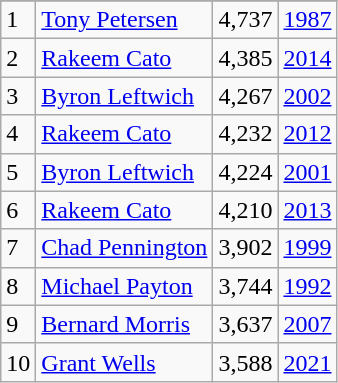<table class="wikitable">
<tr>
</tr>
<tr>
<td>1</td>
<td><a href='#'>Tony Petersen</a></td>
<td><abbr>4,737</abbr></td>
<td><a href='#'>1987</a></td>
</tr>
<tr>
<td>2</td>
<td><a href='#'>Rakeem Cato</a></td>
<td><abbr>4,385</abbr></td>
<td><a href='#'>2014</a></td>
</tr>
<tr>
<td>3</td>
<td><a href='#'>Byron Leftwich</a></td>
<td><abbr>4,267</abbr></td>
<td><a href='#'>2002</a></td>
</tr>
<tr>
<td>4</td>
<td><a href='#'>Rakeem Cato</a></td>
<td><abbr>4,232</abbr></td>
<td><a href='#'>2012</a></td>
</tr>
<tr>
<td>5</td>
<td><a href='#'>Byron Leftwich</a></td>
<td><abbr>4,224</abbr></td>
<td><a href='#'>2001</a></td>
</tr>
<tr>
<td>6</td>
<td><a href='#'>Rakeem Cato</a></td>
<td><abbr>4,210</abbr></td>
<td><a href='#'>2013</a></td>
</tr>
<tr>
<td>7</td>
<td><a href='#'>Chad Pennington</a></td>
<td><abbr>3,902</abbr></td>
<td><a href='#'>1999</a></td>
</tr>
<tr>
<td>8</td>
<td><a href='#'>Michael Payton</a></td>
<td><abbr>3,744</abbr></td>
<td><a href='#'>1992</a></td>
</tr>
<tr>
<td>9</td>
<td><a href='#'>Bernard Morris</a></td>
<td><abbr>3,637</abbr></td>
<td><a href='#'>2007</a></td>
</tr>
<tr>
<td>10</td>
<td><a href='#'>Grant Wells</a></td>
<td><abbr>3,588</abbr></td>
<td><a href='#'>2021</a></td>
</tr>
</table>
